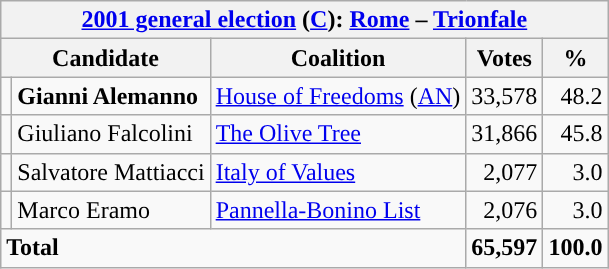<table class=wikitable style=text-align:right>
<tr>
<th colspan=5><a href='#'>2001 general election</a> (<a href='#'>C</a>): <a href='#'>Rome</a> – <a href='#'>Trionfale</a></th>
</tr>
<tr>
<th colspan=2>Candidate</th>
<th>Coalition</th>
<th>Votes</th>
<th>%</th>
</tr>
<tr>
<td></td>
<td align=left><strong>Gianni Alemanno</strong></td>
<td align=left><a href='#'>House of Freedoms</a> (<a href='#'>AN</a>)</td>
<td>33,578</td>
<td>48.2</td>
</tr>
<tr>
<td></td>
<td align=left>Giuliano Falcolini</td>
<td align=left><a href='#'>The Olive Tree</a></td>
<td>31,866</td>
<td>45.8</td>
</tr>
<tr>
<td></td>
<td align=left>Salvatore Mattiacci</td>
<td align=left><a href='#'>Italy of Values</a></td>
<td>2,077</td>
<td>3.0</td>
</tr>
<tr>
<td></td>
<td align=left>Marco Eramo</td>
<td align=left><a href='#'>Pannella-Bonino List</a></td>
<td>2,076</td>
<td>3.0</td>
</tr>
<tr>
<td align=left colspan=3><strong>Total</strong></td>
<td><strong>65,597</strong></td>
<td><strong>100.0</strong></td>
</tr>
</table>
